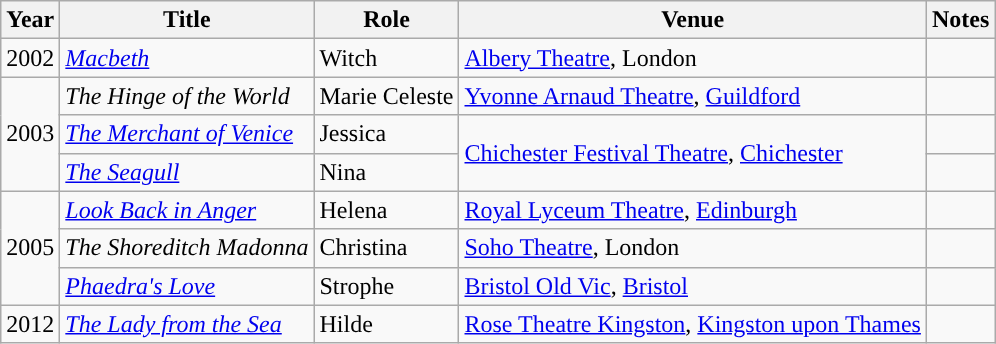<table class="wikitable sortable">
<tr>
<th>Year</th>
<th>Title</th>
<th>Role</th>
<th>Venue</th>
<th>Notes</th>
</tr>
<tr>
<td>2002</td>
<td><em><a href='#'>Macbeth</a></em></td>
<td>Witch</td>
<td><a href='#'>Albery Theatre</a>, London</td>
<td></td>
</tr>
<tr>
<td rowspan="3">2003</td>
<td><em>The Hinge of the World</em></td>
<td>Marie Celeste</td>
<td><a href='#'>Yvonne Arnaud Theatre</a>, <a href='#'>Guildford</a></td>
<td></td>
</tr>
<tr>
<td><em><a href='#'>The Merchant of Venice</a></em></td>
<td>Jessica</td>
<td rowspan="2"><a href='#'>Chichester Festival Theatre</a>, <a href='#'>Chichester</a></td>
<td></td>
</tr>
<tr>
<td><em><a href='#'>The Seagull</a></em></td>
<td>Nina</td>
<td></td>
</tr>
<tr>
<td rowspan="3">2005</td>
<td><em><a href='#'>Look Back in Anger</a></em></td>
<td>Helena</td>
<td><a href='#'>Royal Lyceum Theatre</a>, <a href='#'>Edinburgh</a></td>
<td></td>
</tr>
<tr>
<td><em>The Shoreditch Madonna</em></td>
<td>Christina</td>
<td><a href='#'>Soho Theatre</a>, London</td>
<td></td>
</tr>
<tr>
<td><em><a href='#'>Phaedra's Love</a></em></td>
<td>Strophe</td>
<td><a href='#'>Bristol Old Vic</a>, <a href='#'>Bristol</a></td>
<td></td>
</tr>
<tr>
<td>2012</td>
<td><em><a href='#'>The Lady from the Sea</a></em></td>
<td>Hilde</td>
<td><a href='#'>Rose Theatre Kingston</a>, <a href='#'>Kingston upon Thames</a></td>
<td></td>
</tr>
</table>
